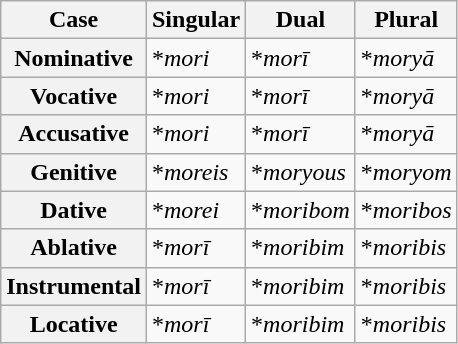<table class="wikitable">
<tr>
<th>Case</th>
<th>Singular</th>
<th>Dual</th>
<th>Plural</th>
</tr>
<tr>
<th>Nominative</th>
<td>*<em>mori</em></td>
<td>*<em>morī</em></td>
<td>*<em>moryā</em></td>
</tr>
<tr>
<th>Vocative</th>
<td>*<em>mori</em></td>
<td>*<em>morī</em></td>
<td>*<em>moryā</em></td>
</tr>
<tr>
<th>Accusative</th>
<td>*<em>mori</em></td>
<td>*<em>morī</em></td>
<td>*<em>moryā</em></td>
</tr>
<tr>
<th>Genitive</th>
<td>*<em>moreis</em></td>
<td>*<em>moryous</em></td>
<td>*<em>moryom</em></td>
</tr>
<tr>
<th>Dative</th>
<td>*<em>morei</em></td>
<td>*<em>moribom</em></td>
<td>*<em>moribos</em></td>
</tr>
<tr>
<th>Ablative</th>
<td>*<em>morī</em></td>
<td>*<em>moribim</em></td>
<td>*<em>moribis</em></td>
</tr>
<tr>
<th>Instrumental</th>
<td>*<em>morī</em></td>
<td>*<em>moribim</em></td>
<td>*<em>moribis</em></td>
</tr>
<tr>
<th>Locative</th>
<td>*<em>morī</em></td>
<td>*<em>moribim</em></td>
<td>*<em>moribis</em></td>
</tr>
</table>
